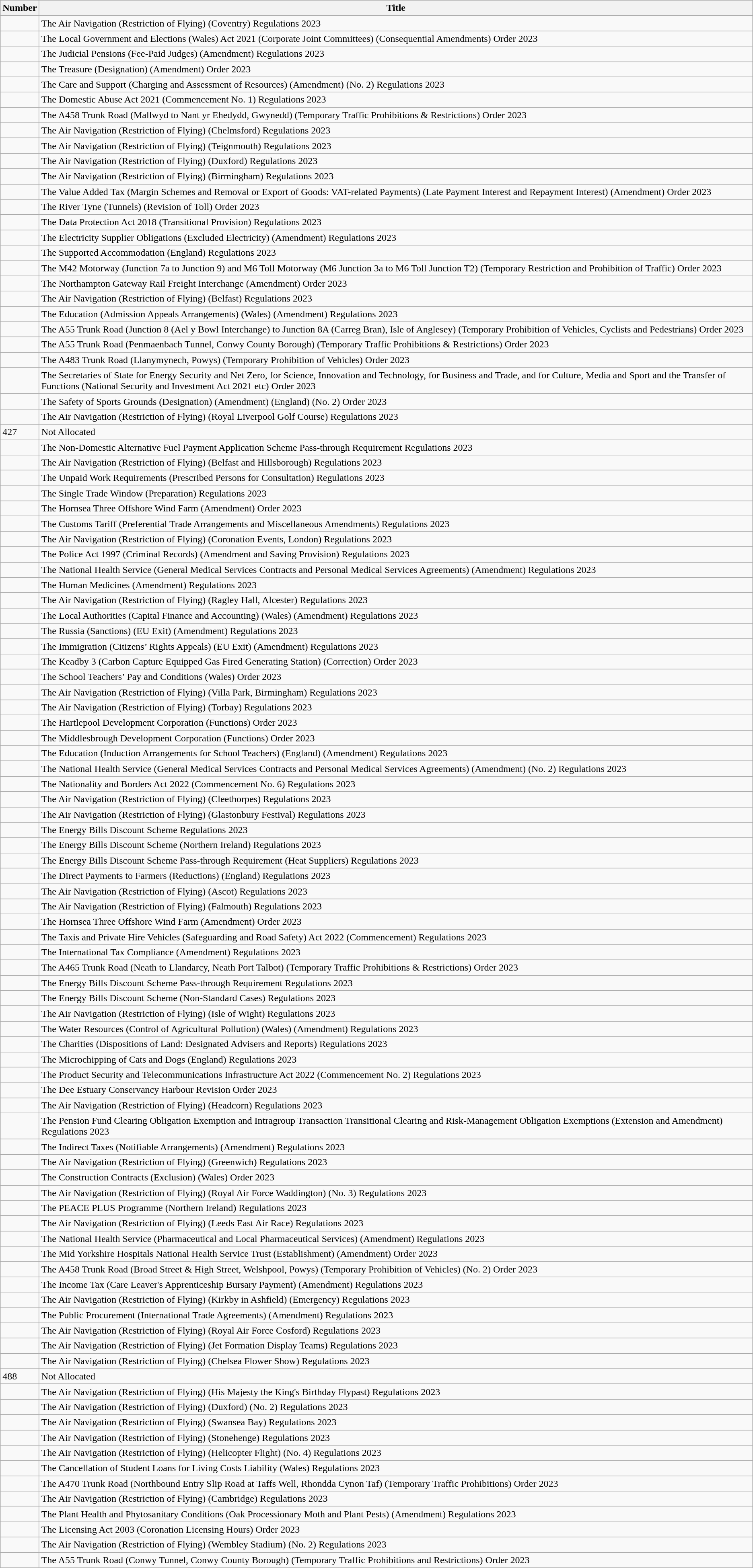<table class="wikitable collapsible">
<tr>
<th>Number</th>
<th>Title</th>
</tr>
<tr>
<td></td>
<td>The Air Navigation (Restriction of Flying) (Coventry) Regulations 2023</td>
</tr>
<tr>
<td></td>
<td>The Local Government and Elections (Wales) Act 2021 (Corporate Joint Committees) (Consequential Amendments) Order 2023</td>
</tr>
<tr>
<td></td>
<td>The Judicial Pensions (Fee-Paid Judges) (Amendment) Regulations 2023</td>
</tr>
<tr>
<td></td>
<td>The Treasure (Designation) (Amendment) Order 2023</td>
</tr>
<tr>
<td></td>
<td>The Care and Support (Charging and Assessment of Resources) (Amendment) (No. 2) Regulations 2023</td>
</tr>
<tr>
<td></td>
<td>The Domestic Abuse Act 2021 (Commencement No. 1) Regulations 2023</td>
</tr>
<tr>
<td></td>
<td>The A458 Trunk Road (Mallwyd to Nant yr Ehedydd, Gwynedd) (Temporary Traffic Prohibitions & Restrictions) Order 2023</td>
</tr>
<tr>
<td></td>
<td>The Air Navigation (Restriction of Flying) (Chelmsford) Regulations 2023</td>
</tr>
<tr>
<td></td>
<td>The Air Navigation (Restriction of Flying) (Teignmouth) Regulations 2023</td>
</tr>
<tr>
<td></td>
<td>The Air Navigation (Restriction of Flying) (Duxford) Regulations 2023</td>
</tr>
<tr>
<td></td>
<td>The Air Navigation (Restriction of Flying) (Birmingham) Regulations 2023</td>
</tr>
<tr>
<td></td>
<td>The Value Added Tax (Margin Schemes and Removal or Export of Goods: VAT-related Payments) (Late Payment Interest and Repayment Interest) (Amendment) Order 2023</td>
</tr>
<tr>
<td></td>
<td>The River Tyne (Tunnels) (Revision of Toll) Order 2023</td>
</tr>
<tr>
<td></td>
<td>The Data Protection Act 2018 (Transitional Provision) Regulations 2023</td>
</tr>
<tr>
<td></td>
<td>The Electricity Supplier Obligations (Excluded Electricity) (Amendment) Regulations 2023</td>
</tr>
<tr>
<td></td>
<td>The Supported Accommodation (England) Regulations 2023</td>
</tr>
<tr>
<td></td>
<td>The M42 Motorway (Junction 7a to Junction 9) and M6 Toll Motorway (M6 Junction 3a to M6 Toll Junction T2) (Temporary Restriction and Prohibition of Traffic) Order 2023</td>
</tr>
<tr>
<td></td>
<td>The Northampton Gateway Rail Freight Interchange (Amendment) Order 2023</td>
</tr>
<tr>
<td></td>
<td>The Air Navigation (Restriction of Flying) (Belfast) Regulations 2023</td>
</tr>
<tr>
<td></td>
<td>The Education (Admission Appeals Arrangements) (Wales) (Amendment) Regulations 2023</td>
</tr>
<tr>
<td></td>
<td>The A55 Trunk Road (Junction 8 (Ael y Bowl Interchange) to Junction 8A (Carreg Bran), Isle of Anglesey) (Temporary Prohibition of Vehicles, Cyclists and Pedestrians) Order 2023</td>
</tr>
<tr>
<td></td>
<td>The A55 Trunk Road (Penmaenbach Tunnel, Conwy County Borough) (Temporary Traffic Prohibitions & Restrictions) Order 2023</td>
</tr>
<tr>
<td></td>
<td>The A483 Trunk Road (Llanymynech, Powys) (Temporary Prohibition of Vehicles) Order 2023</td>
</tr>
<tr>
<td></td>
<td>The Secretaries of State for Energy Security and Net Zero, for Science, Innovation and Technology, for Business and Trade, and for Culture, Media and Sport and the Transfer of Functions (National Security and Investment Act 2021 etc) Order 2023</td>
</tr>
<tr>
<td></td>
<td>The Safety of Sports Grounds (Designation) (Amendment) (England) (No. 2) Order 2023</td>
</tr>
<tr>
<td></td>
<td>The Air Navigation (Restriction of Flying) (Royal Liverpool Golf Course) Regulations 2023</td>
</tr>
<tr>
<td>427</td>
<td>Not Allocated</td>
</tr>
<tr>
<td></td>
<td>The Non-Domestic Alternative Fuel Payment Application Scheme Pass-through Requirement Regulations 2023</td>
</tr>
<tr>
<td></td>
<td>The Air Navigation (Restriction of Flying) (Belfast and Hillsborough) Regulations 2023</td>
</tr>
<tr>
<td></td>
<td>The Unpaid Work Requirements (Prescribed Persons for Consultation) Regulations 2023</td>
</tr>
<tr>
<td></td>
<td>The Single Trade Window (Preparation) Regulations 2023</td>
</tr>
<tr>
<td></td>
<td>The Hornsea Three Offshore Wind Farm (Amendment) Order 2023</td>
</tr>
<tr>
<td></td>
<td>The Customs Tariff (Preferential Trade Arrangements and Miscellaneous Amendments) Regulations 2023</td>
</tr>
<tr>
<td></td>
<td>The Air Navigation (Restriction of Flying) (Coronation Events, London) Regulations 2023</td>
</tr>
<tr>
<td></td>
<td>The Police Act 1997 (Criminal Records) (Amendment and Saving Provision) Regulations 2023</td>
</tr>
<tr>
<td></td>
<td>The National Health Service (General Medical Services Contracts and Personal Medical Services Agreements) (Amendment) Regulations 2023</td>
</tr>
<tr>
<td></td>
<td>The Human Medicines (Amendment) Regulations 2023</td>
</tr>
<tr>
<td></td>
<td>The Air Navigation (Restriction of Flying) (Ragley Hall, Alcester) Regulations 2023</td>
</tr>
<tr>
<td></td>
<td>The Local Authorities (Capital Finance and Accounting) (Wales) (Amendment) Regulations 2023</td>
</tr>
<tr>
<td></td>
<td>The Russia (Sanctions) (EU Exit) (Amendment) Regulations 2023</td>
</tr>
<tr>
<td></td>
<td>The Immigration (Citizens’ Rights Appeals) (EU Exit) (Amendment) Regulations 2023</td>
</tr>
<tr>
<td></td>
<td>The Keadby 3 (Carbon Capture Equipped Gas Fired Generating Station) (Correction) Order 2023</td>
</tr>
<tr>
<td></td>
<td>The School Teachers’ Pay and Conditions (Wales) Order 2023</td>
</tr>
<tr>
<td></td>
<td>The Air Navigation (Restriction of Flying) (Villa Park, Birmingham) Regulations 2023</td>
</tr>
<tr>
<td></td>
<td>The Air Navigation (Restriction of Flying) (Torbay) Regulations 2023</td>
</tr>
<tr>
<td></td>
<td>The Hartlepool Development Corporation (Functions) Order 2023</td>
</tr>
<tr>
<td></td>
<td>The Middlesbrough Development Corporation (Functions) Order 2023</td>
</tr>
<tr>
<td></td>
<td>The Education (Induction Arrangements for School Teachers) (England) (Amendment) Regulations 2023</td>
</tr>
<tr>
<td></td>
<td>The National Health Service (General Medical Services Contracts and Personal Medical Services Agreements) (Amendment) (No. 2) Regulations 2023</td>
</tr>
<tr>
<td></td>
<td>The Nationality and Borders Act 2022 (Commencement No. 6) Regulations 2023</td>
</tr>
<tr>
<td></td>
<td>The Air Navigation (Restriction of Flying) (Cleethorpes) Regulations 2023</td>
</tr>
<tr>
<td></td>
<td>The Air Navigation (Restriction of Flying) (Glastonbury Festival) Regulations 2023</td>
</tr>
<tr>
<td></td>
<td>The Energy Bills Discount Scheme Regulations 2023</td>
</tr>
<tr>
<td></td>
<td>The Energy Bills Discount Scheme (Northern Ireland) Regulations 2023</td>
</tr>
<tr>
<td></td>
<td>The Energy Bills Discount Scheme Pass-through Requirement (Heat Suppliers) Regulations 2023</td>
</tr>
<tr>
<td></td>
<td>The Direct Payments to Farmers (Reductions) (England) Regulations 2023</td>
</tr>
<tr>
<td></td>
<td>The Air Navigation (Restriction of Flying) (Ascot) Regulations 2023</td>
</tr>
<tr>
<td></td>
<td>The Air Navigation (Restriction of Flying) (Falmouth) Regulations 2023</td>
</tr>
<tr>
<td></td>
<td>The Hornsea Three Offshore Wind Farm (Amendment) Order 2023</td>
</tr>
<tr>
<td></td>
<td>The Taxis and Private Hire Vehicles (Safeguarding and Road Safety) Act 2022 (Commencement) Regulations 2023</td>
</tr>
<tr>
<td></td>
<td>The International Tax Compliance (Amendment) Regulations 2023</td>
</tr>
<tr>
<td></td>
<td>The A465 Trunk Road (Neath to Llandarcy, Neath Port Talbot) (Temporary Traffic Prohibitions & Restrictions) Order 2023</td>
</tr>
<tr>
<td></td>
<td>The Energy Bills Discount Scheme Pass-through Requirement Regulations 2023</td>
</tr>
<tr>
<td></td>
<td>The Energy Bills Discount Scheme (Non-Standard Cases) Regulations 2023</td>
</tr>
<tr>
<td></td>
<td>The Air Navigation (Restriction of Flying) (Isle of Wight) Regulations 2023</td>
</tr>
<tr>
<td></td>
<td>The Water Resources (Control of Agricultural Pollution) (Wales) (Amendment) Regulations 2023</td>
</tr>
<tr>
<td></td>
<td>The Charities (Dispositions of Land: Designated Advisers and Reports) Regulations 2023</td>
</tr>
<tr>
<td></td>
<td>The Microchipping of Cats and Dogs (England) Regulations 2023</td>
</tr>
<tr>
<td></td>
<td>The Product Security and Telecommunications Infrastructure Act 2022 (Commencement No. 2) Regulations 2023</td>
</tr>
<tr>
<td></td>
<td>The Dee Estuary Conservancy Harbour Revision Order 2023</td>
</tr>
<tr>
<td></td>
<td>The Air Navigation (Restriction of Flying) (Headcorn) Regulations 2023</td>
</tr>
<tr>
<td></td>
<td>The Pension Fund Clearing Obligation Exemption and Intragroup Transaction Transitional Clearing and Risk-Management Obligation Exemptions (Extension and Amendment) Regulations 2023</td>
</tr>
<tr>
<td></td>
<td>The Indirect Taxes (Notifiable Arrangements) (Amendment) Regulations 2023</td>
</tr>
<tr>
<td></td>
<td>The Air Navigation (Restriction of Flying) (Greenwich) Regulations 2023</td>
</tr>
<tr>
<td></td>
<td>The Construction Contracts (Exclusion) (Wales) Order 2023</td>
</tr>
<tr>
<td></td>
<td>The Air Navigation (Restriction of Flying) (Royal Air Force Waddington) (No. 3) Regulations 2023</td>
</tr>
<tr>
<td></td>
<td>The PEACE PLUS Programme (Northern Ireland) Regulations 2023</td>
</tr>
<tr>
<td></td>
<td>The Air Navigation (Restriction of Flying) (Leeds East Air Race) Regulations 2023</td>
</tr>
<tr>
<td></td>
<td>The National Health Service (Pharmaceutical and Local Pharmaceutical Services) (Amendment) Regulations 2023</td>
</tr>
<tr>
<td></td>
<td>The Mid Yorkshire Hospitals National Health Service Trust (Establishment) (Amendment) Order 2023</td>
</tr>
<tr>
<td></td>
<td>The A458 Trunk Road (Broad Street & High Street, Welshpool, Powys) (Temporary Prohibition of Vehicles) (No. 2) Order 2023</td>
</tr>
<tr>
<td></td>
<td>The Income Tax (Care Leaver's Apprenticeship Bursary Payment) (Amendment) Regulations 2023</td>
</tr>
<tr>
<td></td>
<td>The Air Navigation (Restriction of Flying) (Kirkby in Ashfield) (Emergency) Regulations 2023</td>
</tr>
<tr>
<td></td>
<td>The Public Procurement (International Trade Agreements) (Amendment) Regulations 2023</td>
</tr>
<tr>
<td></td>
<td>The Air Navigation (Restriction of Flying) (Royal Air Force Cosford) Regulations 2023</td>
</tr>
<tr>
<td></td>
<td>The Air Navigation (Restriction of Flying) (Jet Formation Display Teams) Regulations 2023</td>
</tr>
<tr>
<td></td>
<td>The Air Navigation (Restriction of Flying) (Chelsea Flower Show) Regulations 2023</td>
</tr>
<tr>
<td>488</td>
<td>Not Allocated</td>
</tr>
<tr>
<td></td>
<td>The Air Navigation (Restriction of Flying) (His Majesty the King's Birthday Flypast) Regulations 2023</td>
</tr>
<tr>
<td></td>
<td>The Air Navigation (Restriction of Flying) (Duxford) (No. 2) Regulations 2023</td>
</tr>
<tr>
<td></td>
<td>The Air Navigation (Restriction of Flying) (Swansea Bay) Regulations 2023</td>
</tr>
<tr>
<td></td>
<td>The Air Navigation (Restriction of Flying) (Stonehenge) Regulations 2023</td>
</tr>
<tr>
<td></td>
<td>The Air Navigation (Restriction of Flying) (Helicopter Flight) (No. 4) Regulations 2023</td>
</tr>
<tr>
<td></td>
<td>The Cancellation of Student Loans for Living Costs Liability (Wales) Regulations 2023</td>
</tr>
<tr>
<td></td>
<td>The A470 Trunk Road (Northbound Entry Slip Road at Taffs Well, Rhondda Cynon Taf) (Temporary Traffic Prohibitions) Order 2023</td>
</tr>
<tr>
<td></td>
<td>The Air Navigation (Restriction of Flying) (Cambridge) Regulations 2023</td>
</tr>
<tr>
<td></td>
<td>The Plant Health and Phytosanitary Conditions (Oak Processionary Moth and Plant Pests) (Amendment) Regulations 2023</td>
</tr>
<tr>
<td></td>
<td>The Licensing Act 2003 (Coronation Licensing Hours) Order 2023</td>
</tr>
<tr>
<td></td>
<td>The Air Navigation (Restriction of Flying) (Wembley Stadium) (No. 2) Regulations 2023</td>
</tr>
<tr>
<td></td>
<td>The A55 Trunk Road (Conwy Tunnel, Conwy County Borough) (Temporary Traffic Prohibitions and Restrictions) Order 2023</td>
</tr>
</table>
